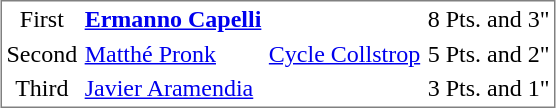<table style="border-style:solid;border-width:1px;border-color:#808080;margin-left:15px" cellspacing="1" cellpadding="2">
<tr ---- align="center">
<td>First</td>
<td align="left"><strong><a href='#'>Ermanno Capelli</a></strong> </td>
<td></td>
<td>8 Pts. and 3"</td>
</tr>
<tr ---- align="center">
<td>Second</td>
<td align="left"><a href='#'>Matthé Pronk</a> </td>
<td><a href='#'>Cycle Collstrop</a></td>
<td>5 Pts. and 2"</td>
</tr>
<tr ---- align="center">
<td>Third</td>
<td align="left"><a href='#'>Javier Aramendia</a> </td>
<td></td>
<td>3 Pts. and 1"</td>
</tr>
</table>
